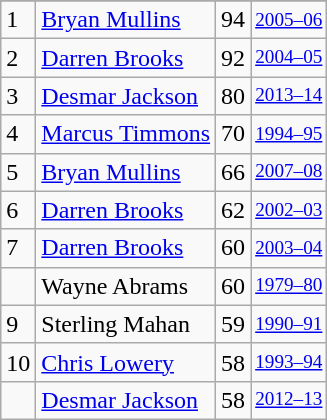<table class="wikitable">
<tr>
</tr>
<tr>
<td>1</td>
<td><a href='#'>Bryan Mullins</a></td>
<td>94</td>
<td style="font-size:80%;"><a href='#'>2005–06</a></td>
</tr>
<tr>
<td>2</td>
<td><a href='#'>Darren Brooks</a></td>
<td>92</td>
<td style="font-size:80%;"><a href='#'>2004–05</a></td>
</tr>
<tr>
<td>3</td>
<td><a href='#'>Desmar Jackson</a></td>
<td>80</td>
<td style="font-size:80%;"><a href='#'>2013–14</a></td>
</tr>
<tr>
<td>4</td>
<td><a href='#'>Marcus Timmons</a></td>
<td>70</td>
<td style="font-size:80%;"><a href='#'>1994–95</a></td>
</tr>
<tr>
<td>5</td>
<td><a href='#'>Bryan Mullins</a></td>
<td>66</td>
<td style="font-size:80%;"><a href='#'>2007–08</a></td>
</tr>
<tr>
<td>6</td>
<td><a href='#'>Darren Brooks</a></td>
<td>62</td>
<td style="font-size:80%;"><a href='#'>2002–03</a></td>
</tr>
<tr>
<td>7</td>
<td><a href='#'>Darren Brooks</a></td>
<td>60</td>
<td style="font-size:80%;"><a href='#'>2003–04</a></td>
</tr>
<tr>
<td></td>
<td>Wayne Abrams</td>
<td>60</td>
<td style="font-size:80%;"><a href='#'>1979–80</a></td>
</tr>
<tr>
<td>9</td>
<td>Sterling Mahan</td>
<td>59</td>
<td style="font-size:80%;"><a href='#'>1990–91</a></td>
</tr>
<tr>
<td>10</td>
<td><a href='#'>Chris Lowery</a></td>
<td>58</td>
<td style="font-size:80%;"><a href='#'>1993–94</a></td>
</tr>
<tr>
<td></td>
<td><a href='#'>Desmar Jackson</a></td>
<td>58</td>
<td style="font-size:80%;"><a href='#'>2012–13</a></td>
</tr>
</table>
